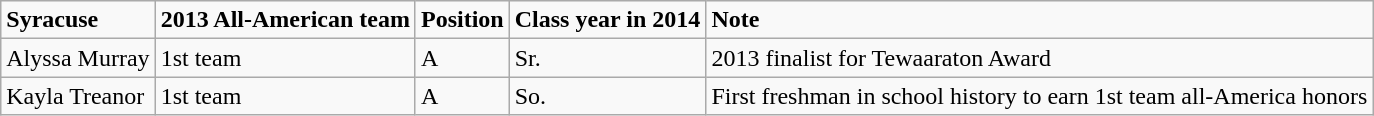<table class="wikitable">
<tr style="text-align:left;">
<td><strong>Syracuse</strong></td>
<td><strong>2013 All-American team</strong></td>
<td><strong>Position</strong></td>
<td><strong>Class year in 2014</strong></td>
<td><strong>Note</strong></td>
</tr>
<tr style="text-align:left;">
<td>Alyssa Murray</td>
<td>1st team</td>
<td>A</td>
<td>Sr.</td>
<td>2013 finalist for Tewaaraton Award</td>
</tr>
<tr style="text-align:left;">
<td>Kayla Treanor</td>
<td>1st team</td>
<td>A</td>
<td>So.</td>
<td>First freshman in school history to earn 1st team all-America honors</td>
</tr>
</table>
